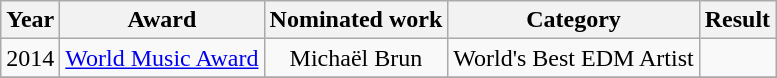<table class="wikitable plainrowheaders" style="text-align:center;">
<tr>
<th>Year</th>
<th>Award</th>
<th>Nominated work</th>
<th>Category</th>
<th>Result</th>
</tr>
<tr>
<td rowspan="1">2014</td>
<td rowspan="1"><a href='#'>World Music Award</a></td>
<td>Michaël Brun</td>
<td>World's Best EDM Artist</td>
<td></td>
</tr>
<tr>
</tr>
</table>
